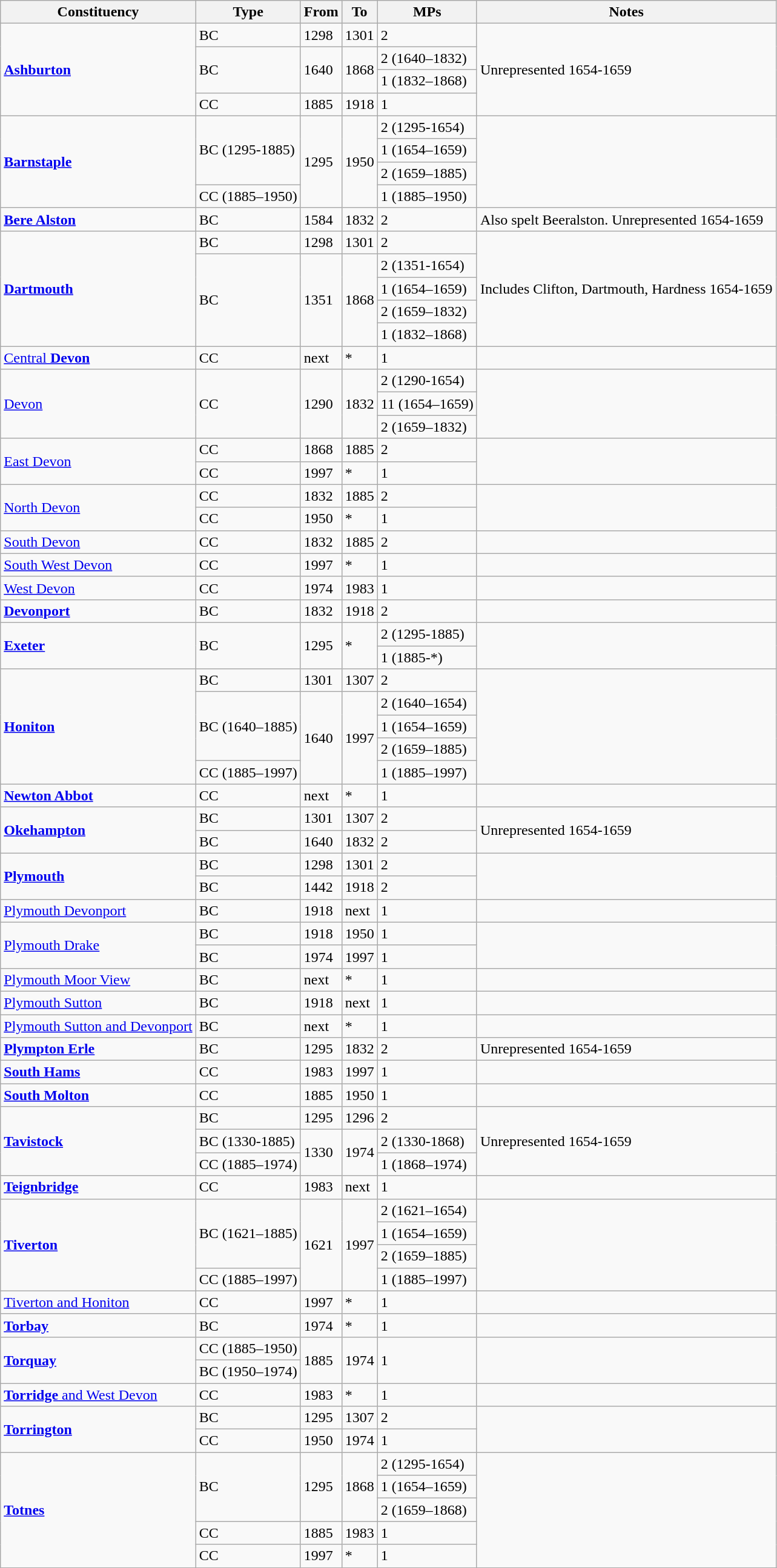<table class="wikitable">
<tr>
<th>Constituency</th>
<th>Type</th>
<th>From</th>
<th>To</th>
<th>MPs</th>
<th>Notes</th>
</tr>
<tr>
<td rowspan="4"><strong><a href='#'>Ashburton</a></strong></td>
<td>BC</td>
<td>1298</td>
<td>1301</td>
<td>2</td>
<td rowspan="4">Unrepresented 1654-1659</td>
</tr>
<tr>
<td rowspan="2">BC</td>
<td rowspan="2">1640</td>
<td rowspan="2">1868</td>
<td>2 (1640–1832)</td>
</tr>
<tr>
<td>1 (1832–1868)</td>
</tr>
<tr>
<td>CC</td>
<td>1885</td>
<td>1918</td>
<td>1</td>
</tr>
<tr>
<td rowspan="4"><strong><a href='#'>Barnstaple</a></strong></td>
<td rowspan="3">BC (1295-1885)</td>
<td rowspan="4">1295</td>
<td rowspan="4">1950</td>
<td>2 (1295-1654)</td>
<td rowspan="4"></td>
</tr>
<tr>
<td>1 (1654–1659)</td>
</tr>
<tr>
<td>2 (1659–1885)</td>
</tr>
<tr>
<td>CC (1885–1950)</td>
<td>1 (1885–1950)</td>
</tr>
<tr>
<td><strong><a href='#'>Bere Alston</a></strong></td>
<td>BC</td>
<td>1584</td>
<td>1832</td>
<td>2</td>
<td>Also spelt Beeralston. Unrepresented 1654-1659</td>
</tr>
<tr>
<td rowspan="5"><strong><a href='#'>Dartmouth</a></strong></td>
<td>BC</td>
<td>1298</td>
<td>1301</td>
<td>2</td>
<td rowspan="5">Includes Clifton, Dartmouth, Hardness 1654-1659</td>
</tr>
<tr>
<td rowspan="4">BC</td>
<td rowspan="4">1351</td>
<td rowspan="4">1868</td>
<td>2 (1351-1654)</td>
</tr>
<tr>
<td>1 (1654–1659)</td>
</tr>
<tr>
<td>2 (1659–1832)</td>
</tr>
<tr>
<td>1 (1832–1868)</td>
</tr>
<tr>
<td><a href='#'>Central <strong>Devon</strong></a></td>
<td>CC</td>
<td>next</td>
<td>*</td>
<td>1</td>
<td></td>
</tr>
<tr>
<td rowspan="3"><a href='#'>Devon</a></td>
<td rowspan="3">CC</td>
<td rowspan="3">1290</td>
<td rowspan="3">1832</td>
<td>2 (1290-1654)</td>
<td rowspan="3"></td>
</tr>
<tr>
<td>11 (1654–1659)</td>
</tr>
<tr>
<td>2 (1659–1832)</td>
</tr>
<tr>
<td rowspan="2"><a href='#'>East Devon</a></td>
<td>CC</td>
<td>1868</td>
<td>1885</td>
<td>2</td>
<td rowspan="2"></td>
</tr>
<tr>
<td>CC</td>
<td>1997</td>
<td>*</td>
<td>1</td>
</tr>
<tr>
<td rowspan="2"><a href='#'>North Devon</a></td>
<td>CC</td>
<td>1832</td>
<td>1885</td>
<td>2</td>
<td rowspan="2"></td>
</tr>
<tr>
<td>CC</td>
<td>1950</td>
<td>*</td>
<td>1</td>
</tr>
<tr>
<td><a href='#'>South Devon</a></td>
<td>CC</td>
<td>1832</td>
<td>1885</td>
<td>2</td>
<td></td>
</tr>
<tr>
<td><a href='#'>South West Devon</a></td>
<td>CC</td>
<td>1997</td>
<td>*</td>
<td>1</td>
<td></td>
</tr>
<tr>
<td><a href='#'>West Devon</a></td>
<td>CC</td>
<td>1974</td>
<td>1983</td>
<td>1</td>
<td></td>
</tr>
<tr>
<td><strong><a href='#'>Devonport</a></strong></td>
<td>BC</td>
<td>1832</td>
<td>1918</td>
<td>2</td>
<td></td>
</tr>
<tr>
<td rowspan="2"><strong><a href='#'>Exeter</a></strong></td>
<td rowspan="2">BC</td>
<td rowspan="2">1295</td>
<td rowspan="2">*</td>
<td>2 (1295-1885)</td>
<td rowspan="2"></td>
</tr>
<tr>
<td>1 (1885-*)</td>
</tr>
<tr>
<td rowspan="5"><strong><a href='#'>Honiton</a></strong></td>
<td>BC</td>
<td>1301</td>
<td>1307</td>
<td>2</td>
<td rowspan="5"></td>
</tr>
<tr>
<td rowspan="3">BC (1640–1885)</td>
<td rowspan="4">1640</td>
<td rowspan="4">1997</td>
<td>2 (1640–1654)</td>
</tr>
<tr>
<td>1 (1654–1659)</td>
</tr>
<tr>
<td>2 (1659–1885)</td>
</tr>
<tr>
<td>CC (1885–1997)</td>
<td>1 (1885–1997)</td>
</tr>
<tr>
<td><strong><a href='#'>Newton Abbot</a></strong></td>
<td>CC</td>
<td>next</td>
<td>*</td>
<td>1</td>
<td></td>
</tr>
<tr>
<td rowspan="2"><strong><a href='#'>Okehampton</a></strong></td>
<td>BC</td>
<td>1301</td>
<td>1307</td>
<td>2</td>
<td rowspan="2">Unrepresented 1654-1659</td>
</tr>
<tr>
<td>BC</td>
<td>1640</td>
<td>1832</td>
<td>2</td>
</tr>
<tr>
<td rowspan="2"><strong><a href='#'>Plymouth</a></strong></td>
<td>BC</td>
<td>1298</td>
<td>1301</td>
<td>2</td>
<td rowspan="2"></td>
</tr>
<tr>
<td>BC</td>
<td>1442</td>
<td>1918</td>
<td>2</td>
</tr>
<tr>
<td><a href='#'>Plymouth Devonport</a></td>
<td>BC</td>
<td>1918</td>
<td>next</td>
<td>1</td>
<td></td>
</tr>
<tr>
<td rowspan="2"><a href='#'>Plymouth Drake</a></td>
<td>BC</td>
<td>1918</td>
<td>1950</td>
<td>1</td>
<td rowspan="2"></td>
</tr>
<tr>
<td>BC</td>
<td>1974</td>
<td>1997</td>
<td>1</td>
</tr>
<tr>
<td><a href='#'>Plymouth Moor View</a></td>
<td>BC</td>
<td>next</td>
<td>*</td>
<td>1</td>
<td></td>
</tr>
<tr>
<td><a href='#'>Plymouth Sutton</a></td>
<td>BC</td>
<td>1918</td>
<td>next</td>
<td>1</td>
<td></td>
</tr>
<tr>
<td><a href='#'>Plymouth Sutton and Devonport</a></td>
<td>BC</td>
<td>next</td>
<td>*</td>
<td>1</td>
<td></td>
</tr>
<tr>
<td><strong><a href='#'>Plympton Erle</a></strong></td>
<td>BC</td>
<td>1295</td>
<td>1832</td>
<td>2</td>
<td>Unrepresented 1654-1659</td>
</tr>
<tr>
<td><strong><a href='#'>South Hams</a></strong></td>
<td>CC</td>
<td>1983</td>
<td>1997</td>
<td>1</td>
<td></td>
</tr>
<tr>
<td><strong><a href='#'>South Molton</a></strong></td>
<td>CC</td>
<td>1885</td>
<td>1950</td>
<td>1</td>
<td></td>
</tr>
<tr>
<td rowspan="3"><strong><a href='#'>Tavistock</a></strong></td>
<td>BC</td>
<td>1295</td>
<td>1296</td>
<td>2</td>
<td rowspan="3">Unrepresented 1654-1659</td>
</tr>
<tr>
<td>BC (1330-1885)</td>
<td rowspan="2">1330</td>
<td rowspan="2">1974</td>
<td>2 (1330-1868)</td>
</tr>
<tr>
<td>CC (1885–1974)</td>
<td>1 (1868–1974)</td>
</tr>
<tr>
<td><strong><a href='#'>Teignbridge</a></strong></td>
<td>CC</td>
<td>1983</td>
<td>next</td>
<td>1</td>
<td></td>
</tr>
<tr>
<td rowspan="4"><strong><a href='#'>Tiverton</a></strong></td>
<td rowspan="3">BC (1621–1885)</td>
<td rowspan="4">1621</td>
<td rowspan="4">1997</td>
<td>2 (1621–1654)</td>
<td rowspan="4"></td>
</tr>
<tr>
<td>1 (1654–1659)</td>
</tr>
<tr>
<td>2 (1659–1885)</td>
</tr>
<tr>
<td>CC (1885–1997)</td>
<td>1 (1885–1997)</td>
</tr>
<tr>
<td><a href='#'>Tiverton and Honiton</a></td>
<td>CC</td>
<td>1997</td>
<td>*</td>
<td>1</td>
<td></td>
</tr>
<tr>
<td><strong><a href='#'>Torbay</a></strong></td>
<td>BC</td>
<td>1974</td>
<td>*</td>
<td>1</td>
<td></td>
</tr>
<tr>
<td rowspan="2"><strong><a href='#'>Torquay</a></strong></td>
<td>CC (1885–1950)</td>
<td rowspan="2">1885</td>
<td rowspan="2">1974</td>
<td rowspan="2">1</td>
<td rowspan="2"></td>
</tr>
<tr>
<td>BC (1950–1974)</td>
</tr>
<tr>
<td><a href='#'><strong>Torridge</strong> and West Devon</a></td>
<td>CC</td>
<td>1983</td>
<td>*</td>
<td>1</td>
<td></td>
</tr>
<tr>
<td rowspan="2"><strong><a href='#'>Torrington</a></strong></td>
<td>BC</td>
<td>1295</td>
<td>1307</td>
<td>2</td>
<td rowspan="2"></td>
</tr>
<tr>
<td>CC</td>
<td>1950</td>
<td>1974</td>
<td>1</td>
</tr>
<tr>
<td rowspan="5"><strong><a href='#'>Totnes</a></strong></td>
<td rowspan="3">BC</td>
<td rowspan="3">1295</td>
<td rowspan="3">1868</td>
<td>2 (1295-1654)</td>
<td rowspan="5"></td>
</tr>
<tr>
<td>1 (1654–1659)</td>
</tr>
<tr>
<td>2 (1659–1868)</td>
</tr>
<tr>
<td>CC</td>
<td>1885</td>
<td>1983</td>
<td>1</td>
</tr>
<tr>
<td>CC</td>
<td>1997</td>
<td>*</td>
<td>1</td>
</tr>
<tr>
</tr>
</table>
